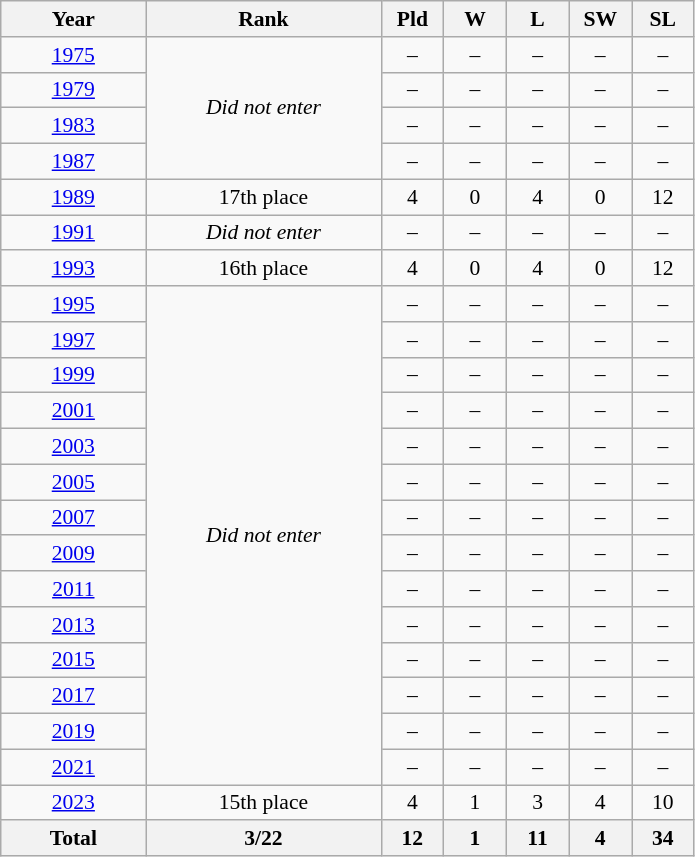<table class="wikitable" style="text-align: center;font-size:90%;">
<tr>
<th width=90>Year</th>
<th width=150>Rank</th>
<th width=35>Pld</th>
<th width=35>W</th>
<th width=35>L</th>
<th width=35>SW</th>
<th width=35>SL</th>
</tr>
<tr>
<td> <a href='#'>1975</a></td>
<td rowspan=4><em>Did not enter</em></td>
<td>–</td>
<td>–</td>
<td>–</td>
<td>–</td>
<td>–</td>
</tr>
<tr>
<td> <a href='#'>1979</a></td>
<td>–</td>
<td>–</td>
<td>–</td>
<td>–</td>
<td>–</td>
</tr>
<tr>
<td> <a href='#'>1983</a></td>
<td>–</td>
<td>–</td>
<td>–</td>
<td>–</td>
<td>–</td>
</tr>
<tr>
<td> <a href='#'>1987</a></td>
<td>–</td>
<td>–</td>
<td>–</td>
<td>–</td>
<td>–</td>
</tr>
<tr>
<td> <a href='#'>1989</a></td>
<td>17th place</td>
<td>4</td>
<td>0</td>
<td>4</td>
<td>0</td>
<td>12</td>
</tr>
<tr>
<td> <a href='#'>1991</a></td>
<td><em>Did not enter</em></td>
<td>–</td>
<td>–</td>
<td>–</td>
<td>–</td>
<td>–</td>
</tr>
<tr>
<td> <a href='#'>1993</a></td>
<td>16th place</td>
<td>4</td>
<td>0</td>
<td>4</td>
<td>0</td>
<td>12</td>
</tr>
<tr>
<td> <a href='#'>1995</a></td>
<td rowspan=14><em>Did not enter</em></td>
<td>–</td>
<td>–</td>
<td>–</td>
<td>–</td>
<td>–</td>
</tr>
<tr>
<td> <a href='#'>1997</a></td>
<td>–</td>
<td>–</td>
<td>–</td>
<td>–</td>
<td>–</td>
</tr>
<tr>
<td> <a href='#'>1999</a></td>
<td>–</td>
<td>–</td>
<td>–</td>
<td>–</td>
<td>–</td>
</tr>
<tr>
<td> <a href='#'>2001</a></td>
<td>–</td>
<td>–</td>
<td>–</td>
<td>–</td>
<td>–</td>
</tr>
<tr>
<td> <a href='#'>2003</a></td>
<td>–</td>
<td>–</td>
<td>–</td>
<td>–</td>
<td>–</td>
</tr>
<tr>
<td> <a href='#'>2005</a></td>
<td>–</td>
<td>–</td>
<td>–</td>
<td>–</td>
<td>–</td>
</tr>
<tr>
<td> <a href='#'>2007</a></td>
<td>–</td>
<td>–</td>
<td>–</td>
<td>–</td>
<td>–</td>
</tr>
<tr>
<td> <a href='#'>2009</a></td>
<td>–</td>
<td>–</td>
<td>–</td>
<td>–</td>
<td>–</td>
</tr>
<tr>
<td> <a href='#'>2011</a></td>
<td>–</td>
<td>–</td>
<td>–</td>
<td>–</td>
<td>–</td>
</tr>
<tr>
<td> <a href='#'>2013</a></td>
<td>–</td>
<td>–</td>
<td>–</td>
<td>–</td>
<td>–</td>
</tr>
<tr>
<td> <a href='#'>2015</a></td>
<td>–</td>
<td>–</td>
<td>–</td>
<td>–</td>
<td>–</td>
</tr>
<tr>
<td> <a href='#'>2017</a></td>
<td>–</td>
<td>–</td>
<td>–</td>
<td>–</td>
<td>–</td>
</tr>
<tr>
<td> <a href='#'>2019</a></td>
<td>–</td>
<td>–</td>
<td>–</td>
<td>–</td>
<td>–</td>
</tr>
<tr>
<td> <a href='#'>2021</a></td>
<td>–</td>
<td>–</td>
<td>–</td>
<td>–</td>
<td>–</td>
</tr>
<tr>
<td> <a href='#'>2023</a></td>
<td>15th place</td>
<td>4</td>
<td>1</td>
<td>3</td>
<td>4</td>
<td>10</td>
</tr>
<tr>
<th>Total</th>
<th>3/22</th>
<th>12</th>
<th>1</th>
<th>11</th>
<th>4</th>
<th>34</th>
</tr>
</table>
